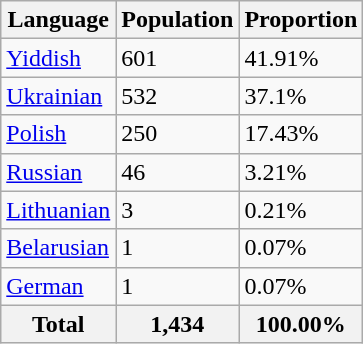<table class="wikitable">
<tr>
<th>Language</th>
<th>Population</th>
<th>Proportion</th>
</tr>
<tr>
<td><a href='#'>Yiddish</a></td>
<td>601</td>
<td>41.91%</td>
</tr>
<tr>
<td><a href='#'>Ukrainian</a></td>
<td>532</td>
<td>37.1%</td>
</tr>
<tr>
<td><a href='#'>Polish</a></td>
<td>250</td>
<td>17.43%</td>
</tr>
<tr>
<td><a href='#'>Russian</a></td>
<td>46</td>
<td>3.21%</td>
</tr>
<tr>
<td><a href='#'>Lithuanian</a></td>
<td>3</td>
<td>0.21%</td>
</tr>
<tr>
<td><a href='#'>Belarusian</a></td>
<td>1</td>
<td>0.07%</td>
</tr>
<tr>
<td><a href='#'>German</a></td>
<td>1</td>
<td>0.07%</td>
</tr>
<tr>
<th>Total</th>
<th>1,434</th>
<th>100.00%</th>
</tr>
</table>
